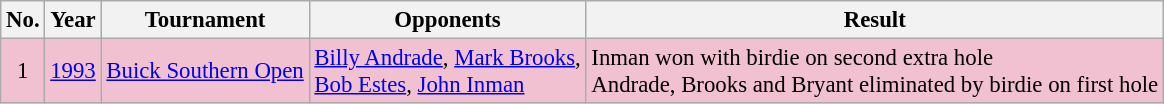<table class="wikitable" style="font-size:95%;">
<tr>
<th>No.</th>
<th>Year</th>
<th>Tournament</th>
<th>Opponents</th>
<th>Result</th>
</tr>
<tr style="background:#F2C1D1;">
<td align=center>1</td>
<td><a href='#'>1993</a></td>
<td><a href='#'>Buick Southern Open</a></td>
<td> <a href='#'>Billy Andrade</a>,  <a href='#'>Mark Brooks</a>,<br> <a href='#'>Bob Estes</a>,  <a href='#'>John Inman</a></td>
<td>Inman won with birdie on second extra hole<br>Andrade, Brooks and Bryant eliminated by birdie on first hole</td>
</tr>
</table>
